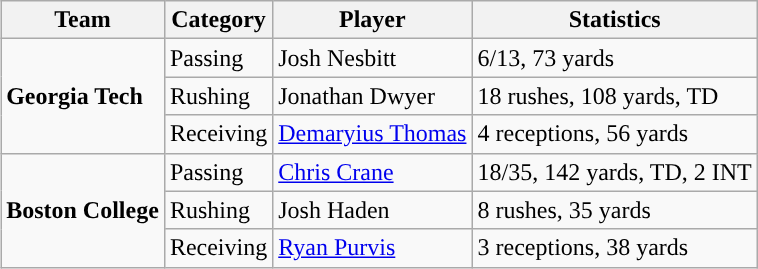<table class="wikitable" style="float: right;">
<tr>
<th>Team</th>
<th>Category</th>
<th>Player</th>
<th>Statistics</th>
</tr>
<tr>
<td rowspan=3><strong>Georgia Tech</strong></td>
<td>Passing</td>
<td>Josh Nesbitt</td>
<td>6/13, 73 yards</td>
</tr>
<tr>
<td>Rushing</td>
<td>Jonathan Dwyer</td>
<td>18 rushes, 108 yards, TD</td>
</tr>
<tr>
<td>Receiving</td>
<td><a href='#'>Demaryius Thomas</a></td>
<td>4 receptions, 56 yards</td>
</tr>
<tr>
<td rowspan=3><strong>Boston College</strong></td>
<td>Passing</td>
<td><a href='#'>Chris Crane</a></td>
<td>18/35, 142 yards, TD, 2 INT</td>
</tr>
<tr>
<td>Rushing</td>
<td>Josh Haden</td>
<td>8 rushes, 35 yards</td>
</tr>
<tr>
<td>Receiving</td>
<td><a href='#'>Ryan Purvis</a></td>
<td>3 receptions, 38 yards</td>
</tr>
</table>
